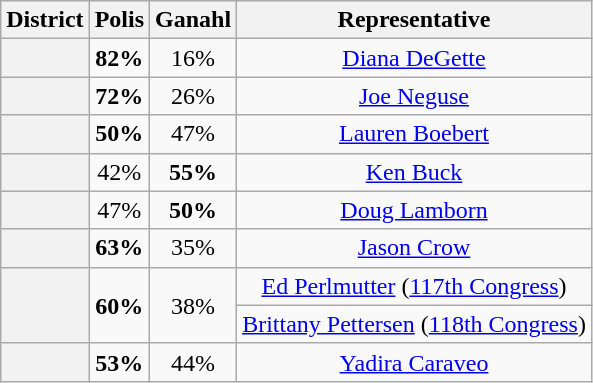<table class="wikitable sortable">
<tr>
<th>District</th>
<th>Polis</th>
<th>Ganahl</th>
<th>Representative</th>
</tr>
<tr align=center>
<th></th>
<td><strong>82%</strong></td>
<td>16%</td>
<td><a href='#'>Diana DeGette</a></td>
</tr>
<tr align=center>
<th></th>
<td><strong>72%</strong></td>
<td>26%</td>
<td><a href='#'>Joe Neguse</a></td>
</tr>
<tr align=center>
<th rowspan ></th>
<td rowspan><strong>50%</strong></td>
<td rowspan>47%</td>
<td><a href='#'>Lauren Boebert</a></td>
</tr>
<tr align=center>
<th></th>
<td>42%</td>
<td><strong>55%</strong></td>
<td><a href='#'>Ken Buck</a></td>
</tr>
<tr align=center>
<th rowspan ></th>
<td rowspan>47%</td>
<td rowspan><strong>50%</strong></td>
<td><a href='#'>Doug Lamborn</a></td>
</tr>
<tr align=center>
<th rowspan ></th>
<td rowspan><strong>63%</strong></td>
<td rowspan>35%</td>
<td><a href='#'>Jason Crow</a></td>
</tr>
<tr align=center>
<th rowspan=2 ></th>
<td rowspan=2><strong>60%</strong></td>
<td rowspan=2>38%</td>
<td><a href='#'>Ed Perlmutter</a> (<a href='#'>117th Congress</a>)</td>
</tr>
<tr align=center>
<td><a href='#'>Brittany Pettersen</a> (<a href='#'>118th Congress</a>)</td>
</tr>
<tr align=center>
<th></th>
<td><strong>53%</strong></td>
<td>44%</td>
<td><a href='#'>Yadira Caraveo</a></td>
</tr>
</table>
